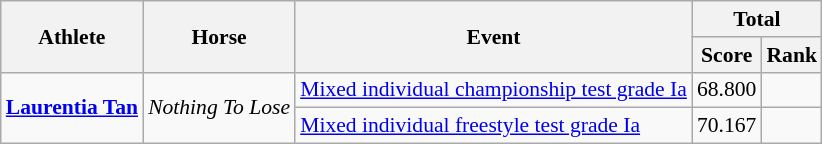<table class=wikitable style="font-size:90%">
<tr>
<th rowspan="2">Athlete</th>
<th rowspan="2">Horse</th>
<th rowspan="2">Event</th>
<th colspan="2">Total</th>
</tr>
<tr>
<th>Score</th>
<th>Rank</th>
</tr>
<tr>
<td rowspan="2"><strong><a href='#'>Laurentia Tan</a></strong></td>
<td rowspan="2"><em>Nothing To Lose</em></td>
<td><a href='#'>Mixed individual championship test grade Ia</a></td>
<td align="center">68.800</td>
<td align="center"></td>
</tr>
<tr>
<td><a href='#'>Mixed individual freestyle test grade Ia</a></td>
<td align="center">70.167</td>
<td align="center"></td>
</tr>
</table>
